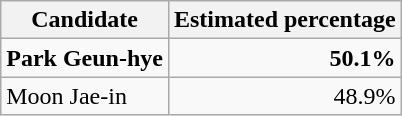<table class=wikitable style=text-align:right>
<tr>
<th>Candidate</th>
<th>Estimated percentage</th>
</tr>
<tr>
<td align=left><strong>Park Geun-hye</strong></td>
<td><strong>50.1%</strong></td>
</tr>
<tr>
<td align=left>Moon Jae-in</td>
<td>48.9%</td>
</tr>
</table>
